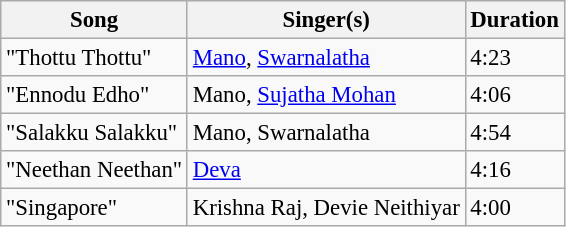<table class="wikitable" style="font-size:95%;">
<tr>
<th>Song</th>
<th>Singer(s)</th>
<th>Duration</th>
</tr>
<tr>
<td>"Thottu Thottu"</td>
<td><a href='#'>Mano</a>, <a href='#'>Swarnalatha</a></td>
<td>4:23</td>
</tr>
<tr>
<td>"Ennodu Edho"</td>
<td>Mano, <a href='#'>Sujatha Mohan</a></td>
<td>4:06</td>
</tr>
<tr>
<td>"Salakku Salakku"</td>
<td>Mano, Swarnalatha</td>
<td>4:54</td>
</tr>
<tr>
<td>"Neethan Neethan"</td>
<td><a href='#'>Deva</a></td>
<td>4:16</td>
</tr>
<tr>
<td>"Singapore"</td>
<td>Krishna Raj, Devie Neithiyar</td>
<td>4:00</td>
</tr>
</table>
